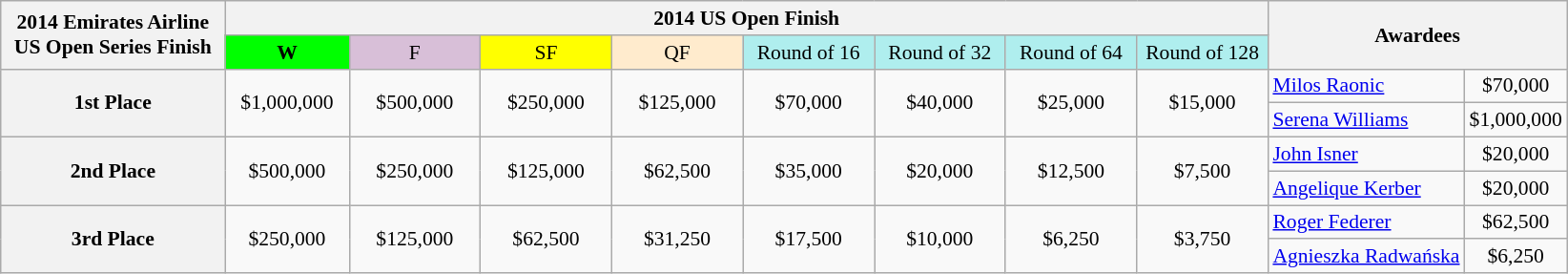<table class=wikitable style=font-size:90%;text-align:center>
<tr>
<th rowspan=2>2014 Emirates Airline US Open Series Finish</th>
<th colspan=8>2014 US Open Finish</th>
<th rowspan=2 colspan=2>Awardees</th>
</tr>
<tr>
<td style="width:80px; background:lime;"><strong>W</strong></td>
<td style="width:85px; background:thistle;">F</td>
<td style="width:85px; background:#ff0;">SF</td>
<td style="width:85px; background:#ffebcd;">QF</td>
<td style="width:85px; background:#afeeee;">Round of 16</td>
<td style="width:85px; background:#afeeee;">Round of 32</td>
<td style="width:85px; background:#afeeee;">Round of 64</td>
<td style="width:85px; background:#afeeee;">Round of 128</td>
</tr>
<tr>
<th width=150 rowspan=2>1st Place</th>
<td rowspan=2>$1,000,000</td>
<td rowspan=2>$500,000</td>
<td rowspan=2>$250,000</td>
<td rowspan=2>$125,000</td>
<td rowspan=2>$70,000</td>
<td rowspan=2>$40,000</td>
<td rowspan=2>$25,000</td>
<td rowspan=2>$15,000</td>
<td align=left> <a href='#'>Milos Raonic</a></td>
<td>$70,000</td>
</tr>
<tr>
<td align=left> <a href='#'>Serena Williams</a></td>
<td>$1,000,000</td>
</tr>
<tr>
<th width=150 rowspan=2>2nd Place</th>
<td rowspan=2>$500,000</td>
<td rowspan=2>$250,000</td>
<td rowspan=2>$125,000</td>
<td rowspan=2>$62,500</td>
<td rowspan=2>$35,000</td>
<td rowspan=2>$20,000</td>
<td rowspan=2>$12,500</td>
<td rowspan=2>$7,500</td>
<td align=left> <a href='#'>John Isner</a></td>
<td>$20,000</td>
</tr>
<tr>
<td align=left> <a href='#'>Angelique Kerber</a></td>
<td>$20,000</td>
</tr>
<tr>
<th width=150 rowspan=2>3rd Place</th>
<td rowspan=2>$250,000</td>
<td rowspan=2>$125,000</td>
<td rowspan=2>$62,500</td>
<td rowspan=2>$31,250</td>
<td rowspan=2>$17,500</td>
<td rowspan=2>$10,000</td>
<td rowspan=2>$6,250</td>
<td rowspan=2>$3,750</td>
<td align=left> <a href='#'>Roger Federer</a></td>
<td>$62,500</td>
</tr>
<tr>
<td align=left> <a href='#'>Agnieszka Radwańska</a></td>
<td>$6,250</td>
</tr>
</table>
